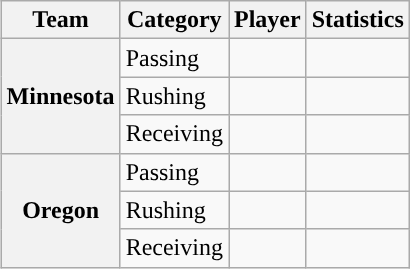<table class="wikitable" style="float:right">
<tr>
<th>Team</th>
<th>Category</th>
<th>Player</th>
<th>Statistics</th>
</tr>
<tr>
<th rowspan=3>Minnesota</th>
<td>Passing</td>
<td></td>
<td></td>
</tr>
<tr>
<td>Rushing</td>
<td></td>
<td></td>
</tr>
<tr>
<td>Receiving</td>
<td></td>
<td></td>
</tr>
<tr>
<th rowspan=3>Oregon</th>
<td>Passing</td>
<td></td>
<td></td>
</tr>
<tr>
<td>Rushing</td>
<td></td>
<td></td>
</tr>
<tr>
<td>Receiving</td>
<td></td>
<td></td>
</tr>
</table>
